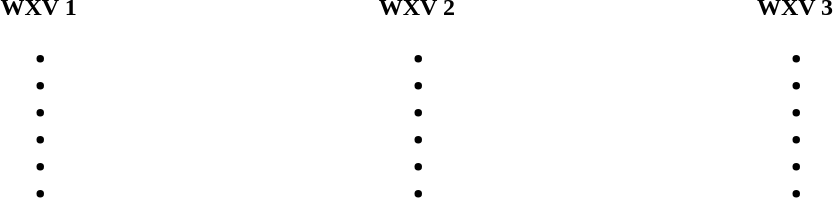<table style="width:60%">
<tr>
<td><strong>WXV 1</strong><br><ul><li></li><li></li><li></li><li></li><li></li><li></li></ul></td>
<td><strong>WXV 2</strong><br><ul><li></li><li></li><li></li><li></li><li></li><li></li></ul></td>
<td><strong>WXV 3</strong><br><ul><li></li><li></li><li></li><li></li><li></li><li></li></ul></td>
</tr>
</table>
